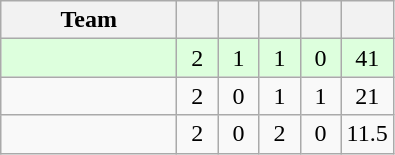<table class="wikitable" style="text-align:center; float:left; margin-right:1em">
<tr>
<th width="110">Team</th>
<th width="20"></th>
<th width="20"></th>
<th width="20"></th>
<th width="20"></th>
<th width="20"></th>
</tr>
<tr bgcolor="#ddffdd">
<td align=left></td>
<td>2</td>
<td>1</td>
<td>1</td>
<td>0</td>
<td>41</td>
</tr>
<tr>
<td align=left></td>
<td>2</td>
<td>0</td>
<td>1</td>
<td>1</td>
<td>21</td>
</tr>
<tr>
<td align=left></td>
<td>2</td>
<td>0</td>
<td>2</td>
<td>0</td>
<td>11.5</td>
</tr>
</table>
